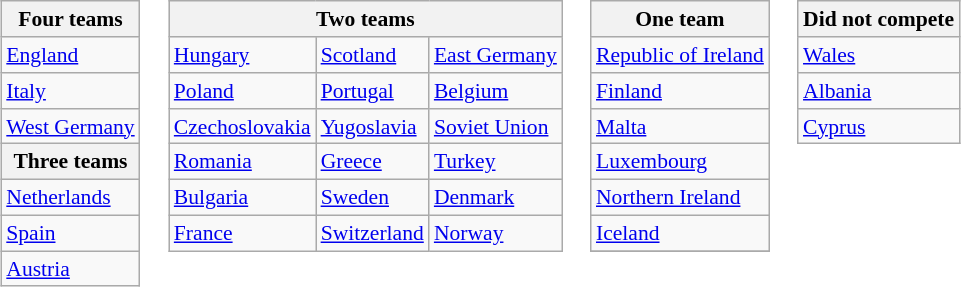<table>
<tr valign=top style="font-size:90%">
<td><br><table class="wikitable">
<tr>
<th>Four teams</th>
</tr>
<tr>
<td> <a href='#'>England</a></td>
</tr>
<tr>
<td> <a href='#'>Italy</a></td>
</tr>
<tr>
<td> <a href='#'>West Germany</a></td>
</tr>
<tr>
<th>Three teams</th>
</tr>
<tr>
<td> <a href='#'>Netherlands</a></td>
</tr>
<tr>
<td> <a href='#'>Spain</a></td>
</tr>
<tr>
<td> <a href='#'>Austria</a></td>
</tr>
</table>
</td>
<td><br><table class="wikitable">
<tr>
<th colspan="3">Two teams</th>
</tr>
<tr>
<td> <a href='#'>Hungary</a></td>
<td> <a href='#'>Scotland</a></td>
<td> <a href='#'>East Germany</a></td>
</tr>
<tr>
<td> <a href='#'>Poland</a></td>
<td> <a href='#'>Portugal</a></td>
<td> <a href='#'>Belgium</a></td>
</tr>
<tr>
<td> <a href='#'>Czechoslovakia</a></td>
<td> <a href='#'>Yugoslavia</a></td>
<td> <a href='#'>Soviet Union</a></td>
</tr>
<tr>
<td> <a href='#'>Romania</a></td>
<td> <a href='#'>Greece</a></td>
<td> <a href='#'>Turkey</a></td>
</tr>
<tr>
<td> <a href='#'>Bulgaria</a></td>
<td> <a href='#'>Sweden</a></td>
<td> <a href='#'>Denmark</a></td>
</tr>
<tr>
<td> <a href='#'>France</a></td>
<td> <a href='#'>Switzerland</a></td>
<td> <a href='#'>Norway</a></td>
</tr>
</table>
</td>
<td><br><table class="wikitable">
<tr>
<th>One team</th>
</tr>
<tr>
<td> <a href='#'>Republic of Ireland</a></td>
</tr>
<tr>
<td> <a href='#'>Finland</a></td>
</tr>
<tr>
<td> <a href='#'>Malta</a></td>
</tr>
<tr>
<td> <a href='#'>Luxembourg</a></td>
</tr>
<tr>
<td> <a href='#'>Northern Ireland</a></td>
</tr>
<tr>
<td> <a href='#'>Iceland</a></td>
</tr>
<tr>
</tr>
</table>
</td>
<td><br><table class="wikitable">
<tr>
<th>Did not compete</th>
</tr>
<tr>
<td> <a href='#'>Wales</a></td>
</tr>
<tr>
<td> <a href='#'>Albania</a></td>
</tr>
<tr>
<td> <a href='#'>Cyprus</a></td>
</tr>
</table>
</td>
</tr>
</table>
